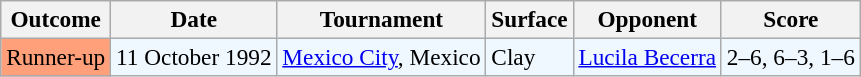<table class="sortable wikitable" style=font-size:97%>
<tr>
<th>Outcome</th>
<th>Date</th>
<th>Tournament</th>
<th>Surface</th>
<th>Opponent</th>
<th>Score</th>
</tr>
<tr style="background:#f0f8ff;">
<td bgcolor="FFA07A">Runner-up</td>
<td>11 October 1992</td>
<td><a href='#'>Mexico City</a>, Mexico</td>
<td>Clay</td>
<td> <a href='#'>Lucila Becerra</a></td>
<td>2–6, 6–3, 1–6</td>
</tr>
</table>
